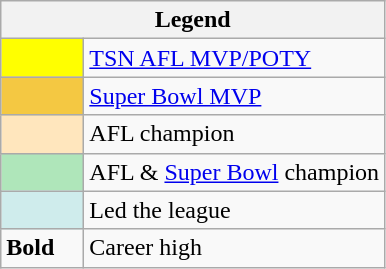<table class="wikitable mw-collapsible">
<tr>
<th colspan="2">Legend</th>
</tr>
<tr>
<td style="background:#ffff00; width:3em;"></td>
<td><a href='#'>TSN AFL MVP/POTY</a></td>
</tr>
<tr>
<td style="background:#f4c842; width:3em;"></td>
<td><a href='#'>Super Bowl MVP</a></td>
</tr>
<tr>
<td style="background:#ffe6bd; width:3em;"></td>
<td>AFL champion</td>
</tr>
<tr>
<td style="background:#afe6ba; width:3em;"></td>
<td>AFL & <a href='#'>Super Bowl</a> champion</td>
</tr>
<tr>
<td style="background:#cfecec; width:3em;"></td>
<td>Led the league</td>
</tr>
<tr>
<td><strong>Bold</strong></td>
<td>Career high</td>
</tr>
</table>
